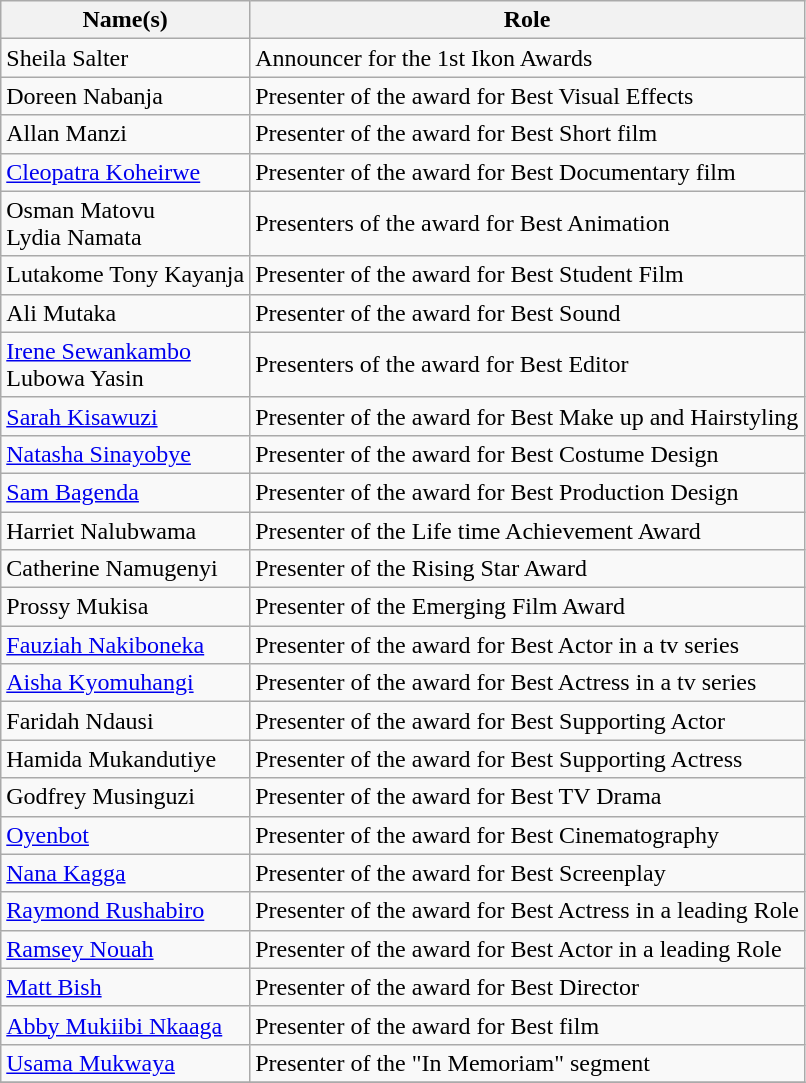<table class="wikitable plainrowheaders sortable">
<tr>
<th scope="col">Name(s)</th>
<th scope="col">Role</th>
</tr>
<tr>
<td scope="row">Sheila Salter</td>
<td>Announcer for the 1st Ikon Awards</td>
</tr>
<tr>
<td scope="row">Doreen Nabanja</td>
<td>Presenter of the award for Best Visual Effects</td>
</tr>
<tr>
<td scope="row">Allan Manzi</td>
<td>Presenter of the award for Best Short film</td>
</tr>
<tr>
<td scope="row"><a href='#'>Cleopatra Koheirwe</a></td>
<td>Presenter of the award for Best Documentary film</td>
</tr>
<tr>
<td scope="row">Osman Matovu <br> Lydia Namata</td>
<td>Presenters of the award for Best Animation</td>
</tr>
<tr>
<td scope="row">Lutakome Tony Kayanja</td>
<td>Presenter of the award for Best Student Film</td>
</tr>
<tr>
<td scope="row">Ali Mutaka</td>
<td>Presenter of the award for Best Sound</td>
</tr>
<tr>
<td scope="row"><a href='#'>Irene Sewankambo</a> <br> Lubowa Yasin</td>
<td>Presenters of the award for Best Editor</td>
</tr>
<tr>
<td scope="row"><a href='#'>Sarah Kisawuzi</a></td>
<td>Presenter of the award for Best Make up and Hairstyling</td>
</tr>
<tr>
<td scope="row"><a href='#'>Natasha Sinayobye</a></td>
<td>Presenter of the award for Best Costume Design</td>
</tr>
<tr>
<td scope="row"><a href='#'>Sam Bagenda</a></td>
<td>Presenter of the award for Best Production Design</td>
</tr>
<tr>
<td scope="row">Harriet Nalubwama</td>
<td>Presenter of the Life time Achievement Award</td>
</tr>
<tr>
<td scope="row">Catherine Namugenyi</td>
<td>Presenter of the Rising Star Award</td>
</tr>
<tr>
<td scope="row">Prossy Mukisa</td>
<td>Presenter of the Emerging Film Award</td>
</tr>
<tr>
<td scope="row"><a href='#'>Fauziah Nakiboneka</a></td>
<td>Presenter of the award for Best Actor in a tv series</td>
</tr>
<tr>
<td scope="row"><a href='#'>Aisha Kyomuhangi</a></td>
<td>Presenter of the award for Best Actress in a tv series</td>
</tr>
<tr>
<td scope="row">Faridah Ndausi</td>
<td>Presenter of the award for Best Supporting Actor</td>
</tr>
<tr>
<td scope="row">Hamida Mukandutiye</td>
<td>Presenter of the award for Best Supporting Actress</td>
</tr>
<tr>
<td scope="row">Godfrey Musinguzi</td>
<td>Presenter of the award for Best TV Drama</td>
</tr>
<tr>
<td scope="row"><a href='#'>Oyenbot</a></td>
<td>Presenter of the award for Best Cinematography</td>
</tr>
<tr>
<td scope="row"><a href='#'>Nana Kagga</a></td>
<td>Presenter of the award for Best Screenplay</td>
</tr>
<tr>
<td scope="row"><a href='#'>Raymond Rushabiro</a></td>
<td>Presenter of the award for Best Actress in a leading Role</td>
</tr>
<tr>
<td><a href='#'>Ramsey Nouah</a></td>
<td>Presenter of the award for Best Actor in a leading Role</td>
</tr>
<tr>
<td><a href='#'>Matt Bish</a></td>
<td>Presenter of the award for Best Director</td>
</tr>
<tr>
<td><a href='#'>Abby Mukiibi Nkaaga</a></td>
<td>Presenter of the award for Best film</td>
</tr>
<tr>
<td><a href='#'>Usama Mukwaya</a></td>
<td>Presenter of the "In Memoriam" segment</td>
</tr>
<tr>
</tr>
</table>
